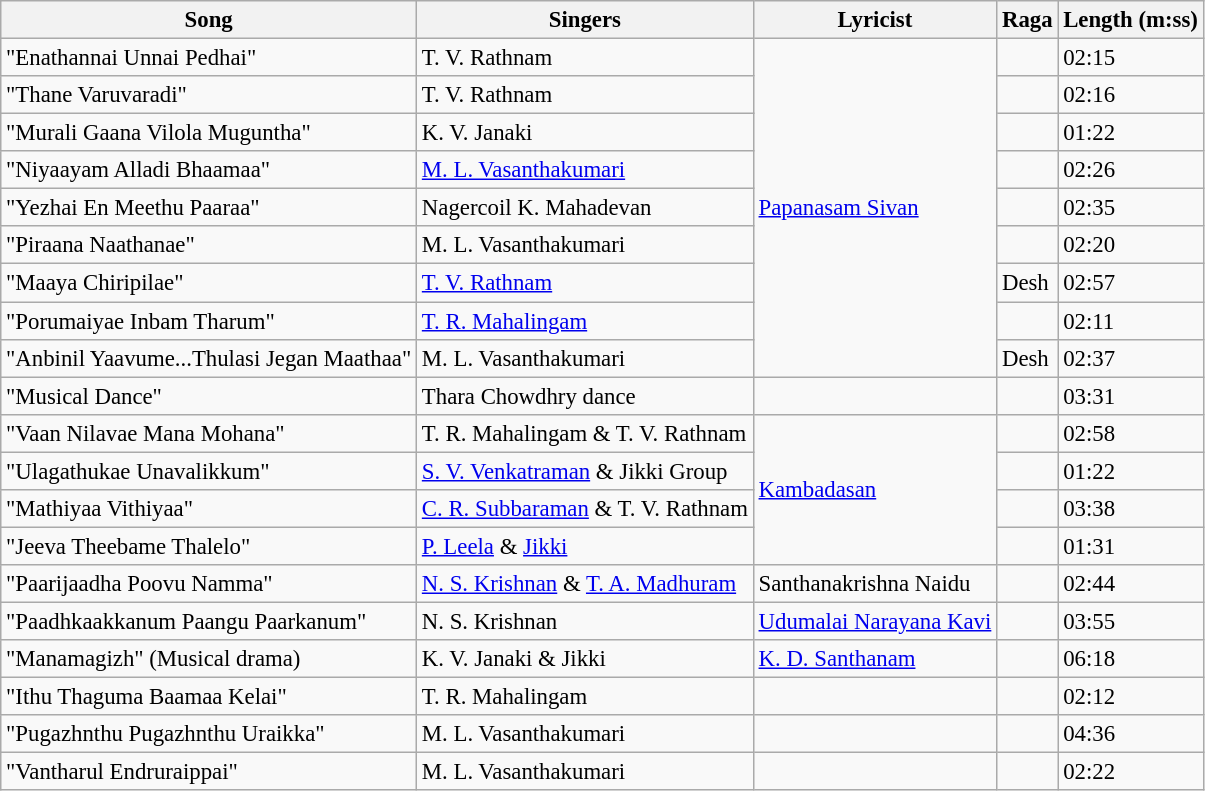<table class="wikitable" style="font-size:95%;">
<tr>
<th>Song</th>
<th>Singers</th>
<th>Lyricist</th>
<th>Raga</th>
<th>Length (m:ss)</th>
</tr>
<tr>
<td>"Enathannai Unnai Pedhai"</td>
<td>T. V. Rathnam</td>
<td rowspan=9><a href='#'>Papanasam Sivan</a></td>
<td></td>
<td>02:15</td>
</tr>
<tr>
<td>"Thane Varuvaradi"</td>
<td>T. V. Rathnam</td>
<td></td>
<td>02:16</td>
</tr>
<tr>
<td>"Murali Gaana Vilola Muguntha"</td>
<td>K. V. Janaki</td>
<td></td>
<td>01:22</td>
</tr>
<tr>
<td>"Niyaayam Alladi Bhaamaa"</td>
<td><a href='#'>M. L. Vasanthakumari</a></td>
<td></td>
<td>02:26</td>
</tr>
<tr>
<td>"Yezhai En Meethu Paaraa"</td>
<td>Nagercoil K. Mahadevan</td>
<td></td>
<td>02:35</td>
</tr>
<tr>
<td>"Piraana Naathanae"</td>
<td>M. L. Vasanthakumari</td>
<td></td>
<td>02:20</td>
</tr>
<tr>
<td>"Maaya Chiripilae"</td>
<td><a href='#'>T. V. Rathnam</a></td>
<td>Desh</td>
<td>02:57</td>
</tr>
<tr>
<td>"Porumaiyae Inbam Tharum"</td>
<td><a href='#'>T. R. Mahalingam</a></td>
<td></td>
<td>02:11</td>
</tr>
<tr>
<td>"Anbinil Yaavume...Thulasi Jegan Maathaa"</td>
<td>M. L. Vasanthakumari</td>
<td>Desh</td>
<td>02:37</td>
</tr>
<tr>
<td>"Musical Dance"</td>
<td>Thara Chowdhry dance</td>
<td></td>
<td></td>
<td>03:31</td>
</tr>
<tr>
<td>"Vaan Nilavae Mana Mohana"</td>
<td>T. R. Mahalingam & T. V. Rathnam</td>
<td rowspan=4><a href='#'>Kambadasan</a></td>
<td></td>
<td>02:58</td>
</tr>
<tr>
<td>"Ulagathukae Unavalikkum"</td>
<td><a href='#'>S. V. Venkatraman</a> & Jikki Group</td>
<td></td>
<td>01:22</td>
</tr>
<tr>
<td>"Mathiyaa Vithiyaa"</td>
<td><a href='#'>C. R. Subbaraman</a> & T. V. Rathnam</td>
<td></td>
<td>03:38</td>
</tr>
<tr>
<td>"Jeeva Theebame Thalelo"</td>
<td><a href='#'>P. Leela</a> & <a href='#'>Jikki</a></td>
<td></td>
<td>01:31</td>
</tr>
<tr>
<td>"Paarijaadha Poovu Namma"</td>
<td><a href='#'>N. S. Krishnan</a> & <a href='#'>T. A. Madhuram</a></td>
<td>Santhanakrishna Naidu</td>
<td></td>
<td>02:44</td>
</tr>
<tr>
<td>"Paadhkaakkanum Paangu Paarkanum"</td>
<td>N. S. Krishnan</td>
<td><a href='#'>Udumalai Narayana Kavi</a></td>
<td></td>
<td>03:55</td>
</tr>
<tr>
<td>"Manamagizh" (Musical drama)</td>
<td>K. V. Janaki & Jikki</td>
<td><a href='#'>K. D. Santhanam</a></td>
<td></td>
<td>06:18</td>
</tr>
<tr>
<td>"Ithu Thaguma Baamaa Kelai"</td>
<td>T. R. Mahalingam</td>
<td></td>
<td></td>
<td>02:12</td>
</tr>
<tr>
<td>"Pugazhnthu Pugazhnthu Uraikka"</td>
<td>M. L. Vasanthakumari</td>
<td></td>
<td></td>
<td>04:36</td>
</tr>
<tr>
<td>"Vantharul Endruraippai"</td>
<td>M. L. Vasanthakumari</td>
<td></td>
<td></td>
<td>02:22</td>
</tr>
</table>
